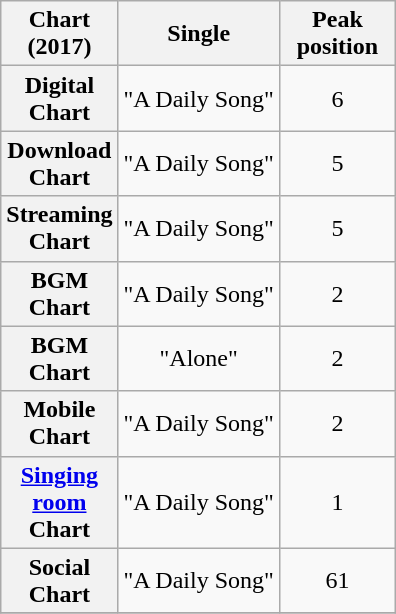<table class="wikitable sortable plainrowheaders" style="text-align:center;">
<tr>
<th width="70">Chart (2017)</th>
<th>Single</th>
<th width="70">Peak<br>position</th>
</tr>
<tr>
<th scope="row">Digital Chart</th>
<td>"A Daily Song"</td>
<td>6</td>
</tr>
<tr>
<th scope="row">Download Chart</th>
<td>"A Daily Song"</td>
<td>5</td>
</tr>
<tr>
<th scope="row">Streaming Chart</th>
<td>"A Daily Song"</td>
<td>5</td>
</tr>
<tr>
<th scope="row">BGM Chart</th>
<td>"A Daily Song"</td>
<td>2</td>
</tr>
<tr>
<th scope="row">BGM Chart</th>
<td>"Alone"</td>
<td>2</td>
</tr>
<tr>
<th scope="row">Mobile Chart</th>
<td>"A Daily Song"</td>
<td>2</td>
</tr>
<tr>
<th scope="row"><a href='#'>Singing room</a> Chart</th>
<td>"A Daily Song"</td>
<td>1</td>
</tr>
<tr>
<th scope="row">Social Chart</th>
<td>"A Daily Song"</td>
<td>61</td>
</tr>
<tr>
</tr>
</table>
